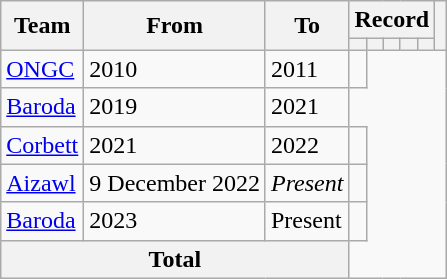<table class="wikitable" style="text-align:center">
<tr>
<th rowspan="2">Team</th>
<th rowspan="2">From</th>
<th rowspan="2">To</th>
<th colspan="5">Record</th>
<th rowspan="2"></th>
</tr>
<tr>
<th></th>
<th></th>
<th></th>
<th></th>
<th></th>
</tr>
<tr>
<td align=left><a href='#'>ONGC</a></td>
<td align=left>2010</td>
<td align=left>2011<br></td>
<td></td>
</tr>
<tr>
<td align=left><a href='#'>Baroda</a></td>
<td align=left>2019</td>
<td align=left>2021<br></td>
</tr>
<tr>
<td align=left><a href='#'>Corbett</a></td>
<td align=left>2021</td>
<td align=left>2022<br></td>
<td></td>
</tr>
<tr>
<td align=left><a href='#'>Aizawl</a></td>
<td align=left>9 December 2022</td>
<td align=left><em>Present</em><br></td>
<td></td>
</tr>
<tr>
<td align=left><a href='#'>Baroda</a></td>
<td align=left>2023</td>
<td align=left>Present<br></td>
<td></td>
</tr>
<tr>
<th colspan="3">Total<br></th>
</tr>
</table>
